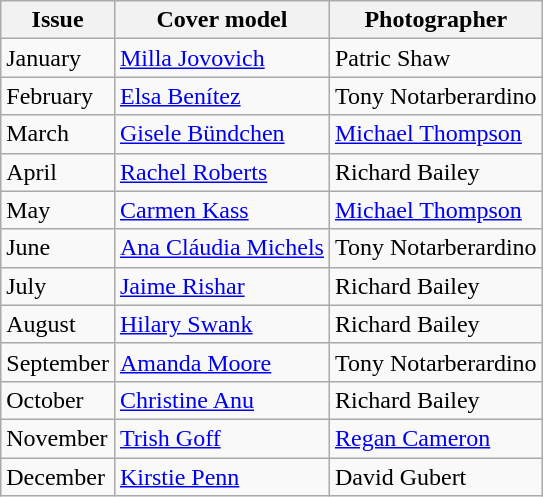<table class="wikitable">
<tr>
<th>Issue</th>
<th>Cover model</th>
<th>Photographer</th>
</tr>
<tr>
<td>January</td>
<td><a href='#'>Milla Jovovich</a></td>
<td>Patric Shaw</td>
</tr>
<tr>
<td>February</td>
<td><a href='#'>Elsa Benítez</a></td>
<td>Tony Notarberardino</td>
</tr>
<tr>
<td>March</td>
<td><a href='#'>Gisele Bündchen</a></td>
<td><a href='#'>Michael Thompson</a></td>
</tr>
<tr>
<td>April</td>
<td><a href='#'>Rachel Roberts</a></td>
<td>Richard Bailey</td>
</tr>
<tr>
<td>May</td>
<td><a href='#'>Carmen Kass</a></td>
<td><a href='#'>Michael Thompson</a></td>
</tr>
<tr>
<td>June</td>
<td><a href='#'>Ana Cláudia Michels</a></td>
<td>Tony Notarberardino</td>
</tr>
<tr>
<td>July</td>
<td><a href='#'>Jaime Rishar</a></td>
<td>Richard Bailey</td>
</tr>
<tr>
<td>August</td>
<td><a href='#'>Hilary Swank</a></td>
<td>Richard Bailey</td>
</tr>
<tr>
<td>September</td>
<td><a href='#'>Amanda Moore</a></td>
<td>Tony Notarberardino</td>
</tr>
<tr>
<td>October</td>
<td><a href='#'>Christine Anu</a></td>
<td>Richard Bailey</td>
</tr>
<tr>
<td>November</td>
<td><a href='#'>Trish Goff</a></td>
<td><a href='#'>Regan Cameron</a></td>
</tr>
<tr>
<td>December</td>
<td><a href='#'>Kirstie Penn</a></td>
<td>David Gubert</td>
</tr>
</table>
